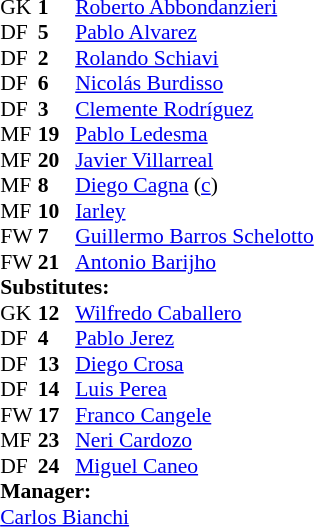<table style="font-size:90%; margin:0.2em auto;" cellspacing="0" cellpadding="0">
<tr>
<th width="25"></th>
<th width="25"></th>
</tr>
<tr>
<td>GK</td>
<td><strong>1</strong></td>
<td> <a href='#'>Roberto Abbondanzieri</a></td>
</tr>
<tr>
<td>DF</td>
<td><strong>5</strong></td>
<td> <a href='#'>Pablo Alvarez</a></td>
</tr>
<tr>
<td>DF</td>
<td><strong>2</strong></td>
<td> <a href='#'>Rolando Schiavi</a></td>
<td></td>
</tr>
<tr>
<td>DF</td>
<td><strong>6</strong></td>
<td> <a href='#'>Nicolás Burdisso</a></td>
</tr>
<tr>
<td>DF</td>
<td><strong>3</strong></td>
<td> <a href='#'>Clemente Rodríguez</a></td>
</tr>
<tr>
<td>MF</td>
<td><strong>19</strong></td>
<td> <a href='#'>Pablo Ledesma</a></td>
</tr>
<tr>
<td>MF</td>
<td><strong>20</strong></td>
<td> <a href='#'>Javier Villarreal</a></td>
<td></td>
</tr>
<tr>
<td>MF</td>
<td><strong>8</strong></td>
<td> <a href='#'>Diego Cagna</a> (<a href='#'>c</a>)</td>
<td></td>
<td></td>
</tr>
<tr>
<td>MF</td>
<td><strong>10</strong></td>
<td> <a href='#'>Iarley</a></td>
</tr>
<tr>
<td>FW</td>
<td><strong>7</strong></td>
<td> <a href='#'>Guillermo Barros Schelotto</a></td>
</tr>
<tr>
<td>FW</td>
<td><strong>21</strong></td>
<td> <a href='#'>Antonio Barijho</a></td>
</tr>
<tr>
<td colspan=3><strong>Substitutes:</strong></td>
</tr>
<tr>
<td>GK</td>
<td><strong>12</strong></td>
<td> <a href='#'>Wilfredo Caballero</a></td>
</tr>
<tr>
<td>DF</td>
<td><strong>4</strong></td>
<td> <a href='#'>Pablo Jerez</a></td>
</tr>
<tr>
<td>DF</td>
<td><strong>13</strong></td>
<td> <a href='#'>Diego Crosa</a></td>
</tr>
<tr>
<td>DF</td>
<td><strong>14</strong></td>
<td> <a href='#'>Luis Perea</a></td>
</tr>
<tr>
<td>FW</td>
<td><strong>17</strong></td>
<td> <a href='#'>Franco Cangele</a></td>
<td></td>
<td></td>
</tr>
<tr>
<td>MF</td>
<td><strong>23</strong></td>
<td> <a href='#'>Neri Cardozo</a></td>
</tr>
<tr>
<td>DF</td>
<td><strong>24</strong></td>
<td> <a href='#'>Miguel Caneo</a></td>
</tr>
<tr>
<td colspan=3><strong>Manager:</strong></td>
</tr>
<tr>
<td colspan=4> <a href='#'>Carlos Bianchi</a></td>
</tr>
</table>
